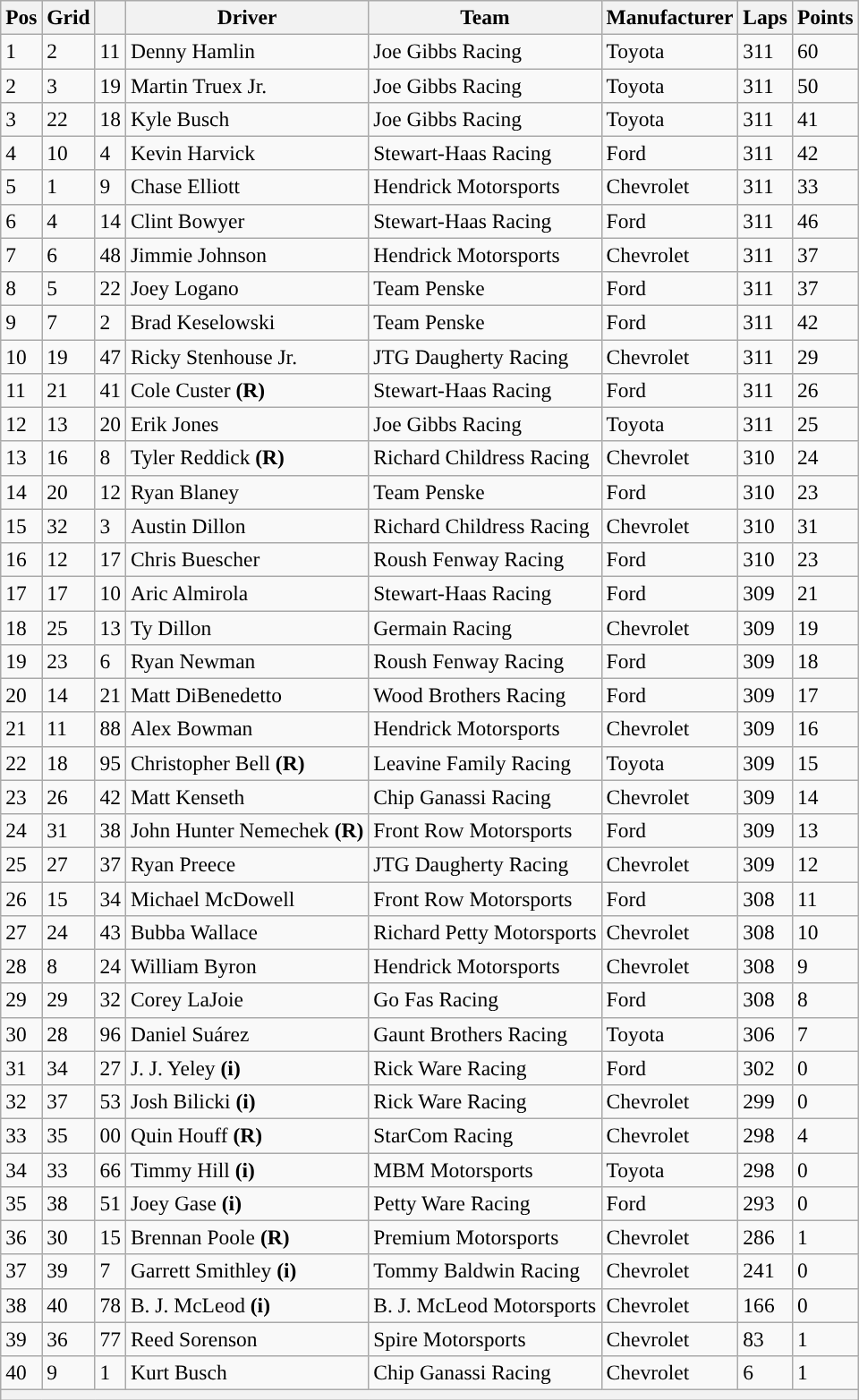<table class="wikitable" style="font-size:98%">
<tr>
<th>Pos</th>
<th>Grid</th>
<th></th>
<th>Driver</th>
<th>Team</th>
<th>Manufacturer</th>
<th>Laps</th>
<th>Points</th>
</tr>
<tr>
<td>1</td>
<td>2</td>
<td>11</td>
<td>Denny Hamlin</td>
<td>Joe Gibbs Racing</td>
<td>Toyota</td>
<td>311</td>
<td>60</td>
</tr>
<tr>
<td>2</td>
<td>3</td>
<td>19</td>
<td>Martin Truex Jr.</td>
<td>Joe Gibbs Racing</td>
<td>Toyota</td>
<td>311</td>
<td>50</td>
</tr>
<tr>
<td>3</td>
<td>22</td>
<td>18</td>
<td>Kyle Busch</td>
<td>Joe Gibbs Racing</td>
<td>Toyota</td>
<td>311</td>
<td>41</td>
</tr>
<tr>
<td>4</td>
<td>10</td>
<td>4</td>
<td>Kevin Harvick</td>
<td>Stewart-Haas Racing</td>
<td>Ford</td>
<td>311</td>
<td>42</td>
</tr>
<tr>
<td>5</td>
<td>1</td>
<td>9</td>
<td>Chase Elliott</td>
<td>Hendrick Motorsports</td>
<td>Chevrolet</td>
<td>311</td>
<td>33</td>
</tr>
<tr>
<td>6</td>
<td>4</td>
<td>14</td>
<td>Clint Bowyer</td>
<td>Stewart-Haas Racing</td>
<td>Ford</td>
<td>311</td>
<td>46</td>
</tr>
<tr>
<td>7</td>
<td>6</td>
<td>48</td>
<td>Jimmie Johnson</td>
<td>Hendrick Motorsports</td>
<td>Chevrolet</td>
<td>311</td>
<td>37</td>
</tr>
<tr>
<td>8</td>
<td>5</td>
<td>22</td>
<td>Joey Logano</td>
<td>Team Penske</td>
<td>Ford</td>
<td>311</td>
<td>37</td>
</tr>
<tr>
<td>9</td>
<td>7</td>
<td>2</td>
<td>Brad Keselowski</td>
<td>Team Penske</td>
<td>Ford</td>
<td>311</td>
<td>42</td>
</tr>
<tr>
<td>10</td>
<td>19</td>
<td>47</td>
<td>Ricky Stenhouse Jr.</td>
<td>JTG Daugherty Racing</td>
<td>Chevrolet</td>
<td>311</td>
<td>29</td>
</tr>
<tr>
<td>11</td>
<td>21</td>
<td>41</td>
<td>Cole Custer <strong>(R)</strong></td>
<td>Stewart-Haas Racing</td>
<td>Ford</td>
<td>311</td>
<td>26</td>
</tr>
<tr>
<td>12</td>
<td>13</td>
<td>20</td>
<td>Erik Jones</td>
<td>Joe Gibbs Racing</td>
<td>Toyota</td>
<td>311</td>
<td>25</td>
</tr>
<tr>
<td>13</td>
<td>16</td>
<td>8</td>
<td>Tyler Reddick <strong>(R)</strong></td>
<td>Richard Childress Racing</td>
<td>Chevrolet</td>
<td>310</td>
<td>24</td>
</tr>
<tr>
<td>14</td>
<td>20</td>
<td>12</td>
<td>Ryan Blaney</td>
<td>Team Penske</td>
<td>Ford</td>
<td>310</td>
<td>23</td>
</tr>
<tr>
<td>15</td>
<td>32</td>
<td>3</td>
<td>Austin Dillon</td>
<td>Richard Childress Racing</td>
<td>Chevrolet</td>
<td>310</td>
<td>31</td>
</tr>
<tr>
<td>16</td>
<td>12</td>
<td>17</td>
<td>Chris Buescher</td>
<td>Roush Fenway Racing</td>
<td>Ford</td>
<td>310</td>
<td>23</td>
</tr>
<tr>
<td>17</td>
<td>17</td>
<td>10</td>
<td>Aric Almirola</td>
<td>Stewart-Haas Racing</td>
<td>Ford</td>
<td>309</td>
<td>21</td>
</tr>
<tr>
<td>18</td>
<td>25</td>
<td>13</td>
<td>Ty Dillon</td>
<td>Germain Racing</td>
<td>Chevrolet</td>
<td>309</td>
<td>19</td>
</tr>
<tr>
<td>19</td>
<td>23</td>
<td>6</td>
<td>Ryan Newman</td>
<td>Roush Fenway Racing</td>
<td>Ford</td>
<td>309</td>
<td>18</td>
</tr>
<tr>
<td>20</td>
<td>14</td>
<td>21</td>
<td>Matt DiBenedetto</td>
<td>Wood Brothers Racing</td>
<td>Ford</td>
<td>309</td>
<td>17</td>
</tr>
<tr>
<td>21</td>
<td>11</td>
<td>88</td>
<td>Alex Bowman</td>
<td>Hendrick Motorsports</td>
<td>Chevrolet</td>
<td>309</td>
<td>16</td>
</tr>
<tr>
<td>22</td>
<td>18</td>
<td>95</td>
<td>Christopher Bell <strong>(R)</strong></td>
<td>Leavine Family Racing</td>
<td>Toyota</td>
<td>309</td>
<td>15</td>
</tr>
<tr>
<td>23</td>
<td>26</td>
<td>42</td>
<td>Matt Kenseth</td>
<td>Chip Ganassi Racing</td>
<td>Chevrolet</td>
<td>309</td>
<td>14</td>
</tr>
<tr>
<td>24</td>
<td>31</td>
<td>38</td>
<td>John Hunter Nemechek <strong>(R)</strong></td>
<td>Front Row Motorsports</td>
<td>Ford</td>
<td>309</td>
<td>13</td>
</tr>
<tr>
<td>25</td>
<td>27</td>
<td>37</td>
<td>Ryan Preece</td>
<td>JTG Daugherty Racing</td>
<td>Chevrolet</td>
<td>309</td>
<td>12</td>
</tr>
<tr>
<td>26</td>
<td>15</td>
<td>34</td>
<td>Michael McDowell</td>
<td>Front Row Motorsports</td>
<td>Ford</td>
<td>308</td>
<td>11</td>
</tr>
<tr>
<td>27</td>
<td>24</td>
<td>43</td>
<td>Bubba Wallace</td>
<td>Richard Petty Motorsports</td>
<td>Chevrolet</td>
<td>308</td>
<td>10</td>
</tr>
<tr>
<td>28</td>
<td>8</td>
<td>24</td>
<td>William Byron</td>
<td>Hendrick Motorsports</td>
<td>Chevrolet</td>
<td>308</td>
<td>9</td>
</tr>
<tr>
<td>29</td>
<td>29</td>
<td>32</td>
<td>Corey LaJoie</td>
<td>Go Fas Racing</td>
<td>Ford</td>
<td>308</td>
<td>8</td>
</tr>
<tr>
<td>30</td>
<td>28</td>
<td>96</td>
<td>Daniel Suárez</td>
<td>Gaunt Brothers Racing</td>
<td>Toyota</td>
<td>306</td>
<td>7</td>
</tr>
<tr>
<td>31</td>
<td>34</td>
<td>27</td>
<td>J. J. Yeley <strong>(i)</strong></td>
<td>Rick Ware Racing</td>
<td>Ford</td>
<td>302</td>
<td>0</td>
</tr>
<tr>
<td>32</td>
<td>37</td>
<td>53</td>
<td>Josh Bilicki <strong>(i)</strong></td>
<td>Rick Ware Racing</td>
<td>Chevrolet</td>
<td>299</td>
<td>0</td>
</tr>
<tr>
<td>33</td>
<td>35</td>
<td>00</td>
<td>Quin Houff <strong>(R)</strong></td>
<td>StarCom Racing</td>
<td>Chevrolet</td>
<td>298</td>
<td>4</td>
</tr>
<tr>
<td>34</td>
<td>33</td>
<td>66</td>
<td>Timmy Hill <strong>(i)</strong></td>
<td>MBM Motorsports</td>
<td>Toyota</td>
<td>298</td>
<td>0</td>
</tr>
<tr>
<td>35</td>
<td>38</td>
<td>51</td>
<td>Joey Gase <strong>(i)</strong></td>
<td>Petty Ware Racing</td>
<td>Ford</td>
<td>293</td>
<td>0</td>
</tr>
<tr>
<td>36</td>
<td>30</td>
<td>15</td>
<td>Brennan Poole <strong>(R)</strong></td>
<td>Premium Motorsports</td>
<td>Chevrolet</td>
<td>286</td>
<td>1</td>
</tr>
<tr>
<td>37</td>
<td>39</td>
<td>7</td>
<td>Garrett Smithley <strong>(i)</strong></td>
<td>Tommy Baldwin Racing</td>
<td>Chevrolet</td>
<td>241</td>
<td>0</td>
</tr>
<tr>
<td>38</td>
<td>40</td>
<td>78</td>
<td>B. J. McLeod <strong>(i)</strong></td>
<td>B. J. McLeod Motorsports</td>
<td>Chevrolet</td>
<td>166</td>
<td>0</td>
</tr>
<tr>
<td>39</td>
<td>36</td>
<td>77</td>
<td>Reed Sorenson</td>
<td>Spire Motorsports</td>
<td>Chevrolet</td>
<td>83</td>
<td>1</td>
</tr>
<tr>
<td>40</td>
<td>9</td>
<td>1</td>
<td>Kurt Busch</td>
<td>Chip Ganassi Racing</td>
<td>Chevrolet</td>
<td>6</td>
<td>1</td>
</tr>
<tr>
<th colspan="8"></th>
</tr>
</table>
